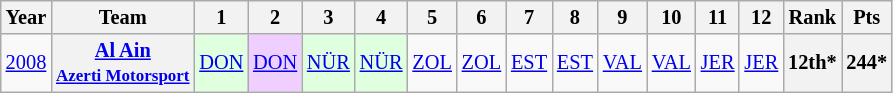<table class="wikitable" style="text-align:center; font-size:85%">
<tr>
<th>Year</th>
<th>Team</th>
<th>1</th>
<th>2</th>
<th>3</th>
<th>4</th>
<th>5</th>
<th>6</th>
<th>7</th>
<th>8</th>
<th>9</th>
<th>10</th>
<th>11</th>
<th>12</th>
<th>Rank</th>
<th>Pts</th>
</tr>
<tr>
<td><a href='#'>2008</a></td>
<th nowrap><a href='#'>Al Ain</a><br><small><a href='#'>Azerti Motorsport</a></small></th>
<td style="background:#dfffdf;"><a href='#'>DON</a> <br></td>
<td style="background:#efcfff;"><a href='#'>DON</a> <br></td>
<td style="background:#dfffdf;"><a href='#'>NÜR</a> <br></td>
<td style="background:#dfffdf;"><a href='#'>NÜR</a> <br></td>
<td><a href='#'>ZOL</a></td>
<td><a href='#'>ZOL</a></td>
<td><a href='#'>EST</a></td>
<td><a href='#'>EST</a></td>
<td><a href='#'>VAL</a></td>
<td><a href='#'>VAL</a></td>
<td><a href='#'>JER</a></td>
<td><a href='#'>JER</a></td>
<th>12th*</th>
<th>244*</th>
</tr>
</table>
